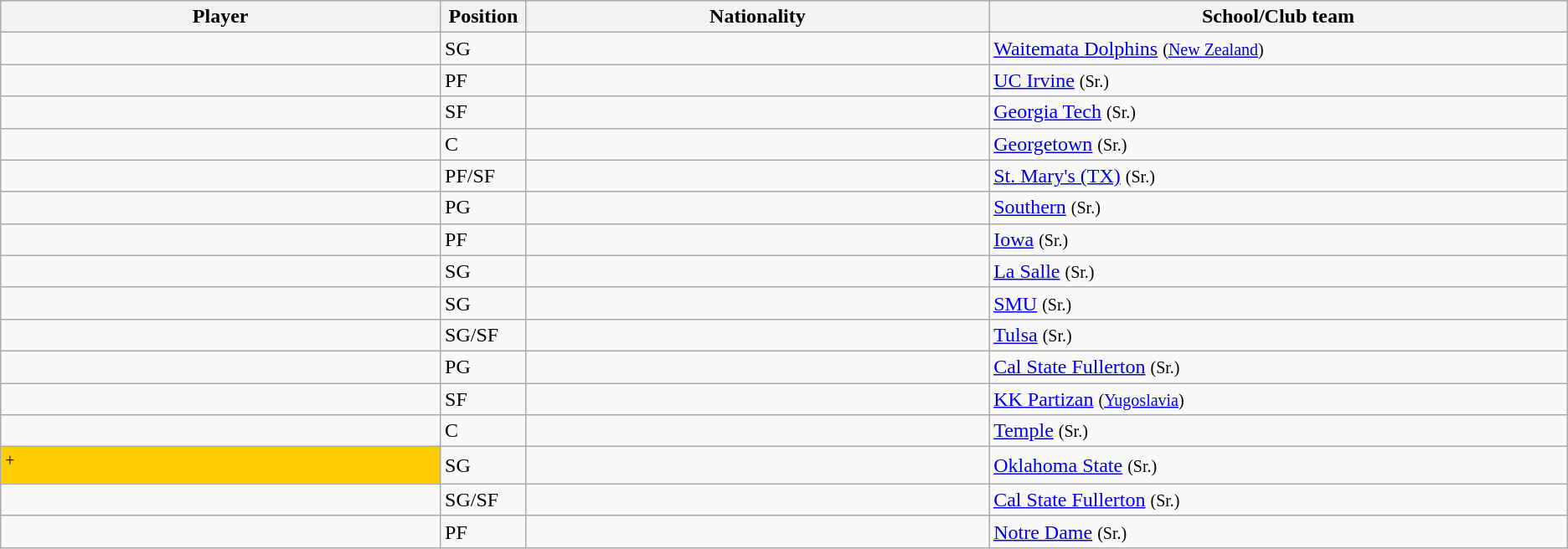<table class="wikitable sortable sortable">
<tr>
<th width="19%">Player</th>
<th width="1%">Position</th>
<th width="20%">Nationality</th>
<th width="25%">School/Club team</th>
</tr>
<tr>
<td></td>
<td>SG</td>
<td></td>
<td><a href='#'>Waitemata Dolphins</a> <small>(<a href='#'>New Zealand</a>)</small></td>
</tr>
<tr>
<td></td>
<td>PF</td>
<td></td>
<td><a href='#'>UC Irvine</a> <small>(Sr.)</small></td>
</tr>
<tr>
<td></td>
<td>SF</td>
<td></td>
<td><a href='#'>Georgia Tech</a> <small>(Sr.)</small></td>
</tr>
<tr>
<td></td>
<td>C</td>
<td></td>
<td><a href='#'>Georgetown</a> <small>(Sr.)</small></td>
</tr>
<tr>
<td></td>
<td>PF/SF</td>
<td></td>
<td><a href='#'>St. Mary's (TX)</a> <small>(Sr.)</small></td>
</tr>
<tr>
<td></td>
<td>PG</td>
<td></td>
<td><a href='#'>Southern</a> <small>(Sr.)</small></td>
</tr>
<tr>
<td></td>
<td>PF</td>
<td></td>
<td><a href='#'>Iowa</a> <small>(Sr.)</small></td>
</tr>
<tr>
<td></td>
<td>SG</td>
<td></td>
<td><a href='#'>La Salle</a> <small>(Sr.)</small></td>
</tr>
<tr>
<td></td>
<td>SG</td>
<td></td>
<td><a href='#'>SMU</a> <small>(Sr.)</small></td>
</tr>
<tr>
<td></td>
<td>SG/SF</td>
<td></td>
<td><a href='#'>Tulsa</a> <small>(Sr.)</small></td>
</tr>
<tr>
<td></td>
<td>PG</td>
<td></td>
<td><a href='#'>Cal State Fullerton</a> <small>(Sr.)</small></td>
</tr>
<tr>
<td></td>
<td>SF</td>
<td></td>
<td><a href='#'>KK Partizan</a> <small>(<a href='#'>Yugoslavia</a>)</small></td>
</tr>
<tr>
<td></td>
<td>C</td>
<td></td>
<td><a href='#'>Temple</a> <small>(Sr.)</small></td>
</tr>
<tr>
<td bgcolor="#FFCC00"><sup>+</sup></td>
<td>SG</td>
<td></td>
<td><a href='#'>Oklahoma State</a> <small>(Sr.)</small></td>
</tr>
<tr>
<td></td>
<td>SG/SF</td>
<td></td>
<td><a href='#'>Cal State Fullerton</a> <small>(Sr.)</small></td>
</tr>
<tr>
<td></td>
<td>PF</td>
<td></td>
<td><a href='#'>Notre Dame</a> <small>(Sr.)</small></td>
</tr>
</table>
